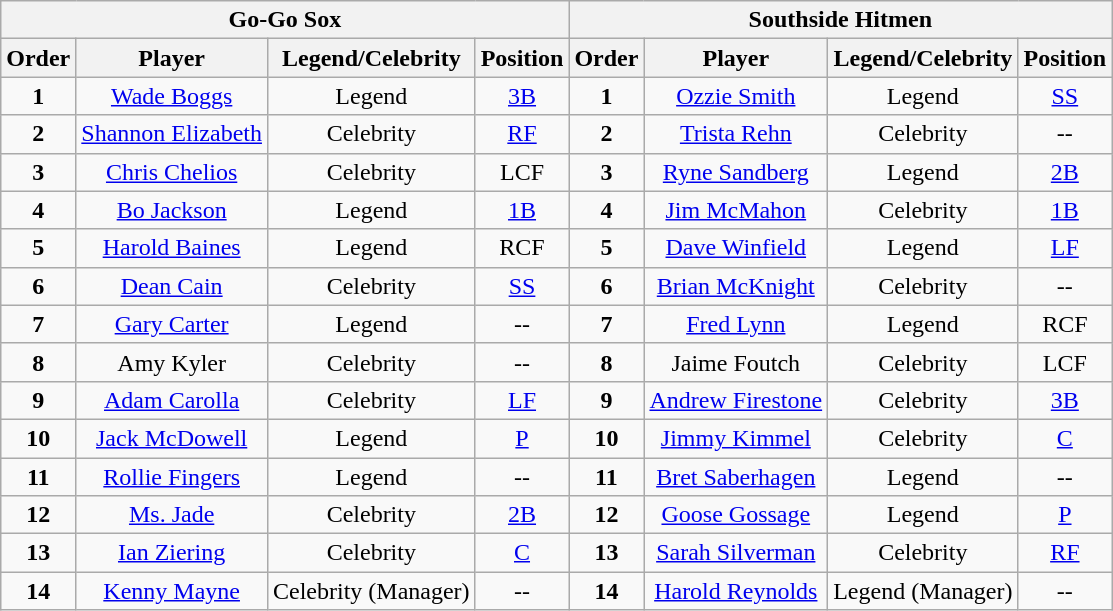<table class="wikitable" style="text-align:center;">
<tr>
<th colspan="4">Go-Go Sox</th>
<th colspan="4">Southside Hitmen</th>
</tr>
<tr>
<th>Order</th>
<th>Player</th>
<th>Legend/Celebrity</th>
<th>Position</th>
<th>Order</th>
<th>Player</th>
<th>Legend/Celebrity</th>
<th>Position</th>
</tr>
<tr>
<td><strong>1</strong></td>
<td><a href='#'>Wade Boggs</a></td>
<td>Legend</td>
<td><a href='#'>3B</a></td>
<td><strong>1</strong></td>
<td><a href='#'>Ozzie Smith</a></td>
<td>Legend</td>
<td><a href='#'>SS</a></td>
</tr>
<tr>
<td><strong>2</strong></td>
<td><a href='#'>Shannon Elizabeth</a></td>
<td>Celebrity</td>
<td><a href='#'>RF</a></td>
<td><strong>2</strong></td>
<td><a href='#'>Trista Rehn</a></td>
<td>Celebrity</td>
<td>--</td>
</tr>
<tr>
<td><strong>3</strong></td>
<td><a href='#'>Chris Chelios</a></td>
<td>Celebrity</td>
<td>LCF</td>
<td><strong>3</strong></td>
<td><a href='#'>Ryne Sandberg</a></td>
<td>Legend</td>
<td><a href='#'>2B</a></td>
</tr>
<tr>
<td><strong>4</strong></td>
<td><a href='#'>Bo Jackson</a></td>
<td>Legend</td>
<td><a href='#'>1B</a></td>
<td><strong>4</strong></td>
<td><a href='#'>Jim McMahon</a></td>
<td>Celebrity</td>
<td><a href='#'>1B</a></td>
</tr>
<tr>
<td><strong>5</strong></td>
<td><a href='#'>Harold Baines</a></td>
<td>Legend</td>
<td>RCF</td>
<td><strong>5</strong></td>
<td><a href='#'>Dave Winfield</a></td>
<td>Legend</td>
<td><a href='#'>LF</a></td>
</tr>
<tr>
<td><strong>6</strong></td>
<td><a href='#'>Dean Cain</a></td>
<td>Celebrity</td>
<td><a href='#'>SS</a></td>
<td><strong>6</strong></td>
<td><a href='#'>Brian McKnight</a></td>
<td>Celebrity</td>
<td>--</td>
</tr>
<tr>
<td><strong>7</strong></td>
<td><a href='#'>Gary Carter</a></td>
<td>Legend</td>
<td>--</td>
<td><strong>7</strong></td>
<td><a href='#'>Fred Lynn</a></td>
<td>Legend</td>
<td>RCF</td>
</tr>
<tr>
<td><strong>8</strong></td>
<td>Amy Kyler</td>
<td>Celebrity</td>
<td>--</td>
<td><strong>8</strong></td>
<td>Jaime Foutch</td>
<td>Celebrity</td>
<td>LCF</td>
</tr>
<tr>
<td><strong>9</strong></td>
<td><a href='#'>Adam Carolla</a></td>
<td>Celebrity</td>
<td><a href='#'>LF</a></td>
<td><strong>9</strong></td>
<td><a href='#'>Andrew Firestone</a></td>
<td>Celebrity</td>
<td><a href='#'>3B</a></td>
</tr>
<tr>
<td><strong>10</strong></td>
<td><a href='#'>Jack McDowell</a></td>
<td>Legend</td>
<td><a href='#'>P</a></td>
<td><strong>10</strong></td>
<td><a href='#'>Jimmy Kimmel</a></td>
<td>Celebrity</td>
<td><a href='#'>C</a></td>
</tr>
<tr>
<td><strong>11</strong></td>
<td><a href='#'>Rollie Fingers</a></td>
<td>Legend</td>
<td>--</td>
<td><strong>11</strong></td>
<td><a href='#'>Bret Saberhagen</a></td>
<td>Legend</td>
<td>--</td>
</tr>
<tr>
<td><strong>12</strong></td>
<td><a href='#'>Ms. Jade</a></td>
<td>Celebrity</td>
<td><a href='#'>2B</a></td>
<td><strong>12</strong></td>
<td><a href='#'>Goose Gossage</a></td>
<td>Legend</td>
<td><a href='#'>P</a></td>
</tr>
<tr>
<td><strong>13</strong></td>
<td><a href='#'>Ian Ziering</a></td>
<td>Celebrity</td>
<td><a href='#'>C</a></td>
<td><strong>13</strong></td>
<td><a href='#'>Sarah Silverman</a></td>
<td>Celebrity</td>
<td><a href='#'>RF</a></td>
</tr>
<tr>
<td><strong>14</strong></td>
<td><a href='#'>Kenny Mayne</a></td>
<td>Celebrity (Manager)</td>
<td>--</td>
<td><strong>14</strong></td>
<td><a href='#'>Harold Reynolds</a></td>
<td>Legend (Manager)</td>
<td>--</td>
</tr>
</table>
